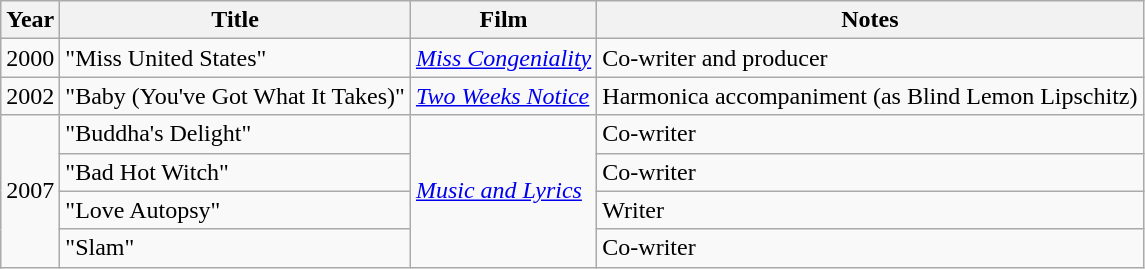<table class="wikitable">
<tr>
<th>Year</th>
<th>Title</th>
<th>Film</th>
<th>Notes</th>
</tr>
<tr>
<td>2000</td>
<td>"Miss United States"</td>
<td><em><a href='#'>Miss Congeniality</a></em></td>
<td>Co-writer and producer</td>
</tr>
<tr>
<td>2002</td>
<td>"Baby (You've Got What It Takes)"</td>
<td><em><a href='#'>Two Weeks Notice</a></em></td>
<td>Harmonica accompaniment (as Blind Lemon Lipschitz)</td>
</tr>
<tr>
<td rowspan="4">2007</td>
<td>"Buddha's Delight"</td>
<td rowspan="4"><em><a href='#'>Music and Lyrics</a></em></td>
<td>Co-writer</td>
</tr>
<tr>
<td>"Bad Hot Witch"</td>
<td>Co-writer</td>
</tr>
<tr>
<td>"Love Autopsy"</td>
<td>Writer</td>
</tr>
<tr>
<td>"Slam"</td>
<td>Co-writer</td>
</tr>
</table>
